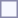<table style="border:1px solid #8888aa; background-color:#f7f8ff; padding:5px; font-size:95%; margin: 0px 12px 12px 0px;">
</table>
